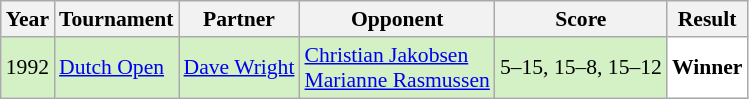<table class="sortable wikitable" style="font-size: 90%;">
<tr>
<th>Year</th>
<th>Tournament</th>
<th>Partner</th>
<th>Opponent</th>
<th>Score</th>
<th>Result</th>
</tr>
<tr style="background:#D4F1C5">
<td align="center">1992</td>
<td align="left"><a href='#'>Dutch Open</a></td>
<td align="left"> <a href='#'>Dave Wright</a></td>
<td align="left"> <a href='#'>Christian Jakobsen</a><br> <a href='#'>Marianne Rasmussen</a></td>
<td align="left">5–15, 15–8, 15–12</td>
<td style="text-align:left; background:white"> <strong>Winner</strong></td>
</tr>
</table>
